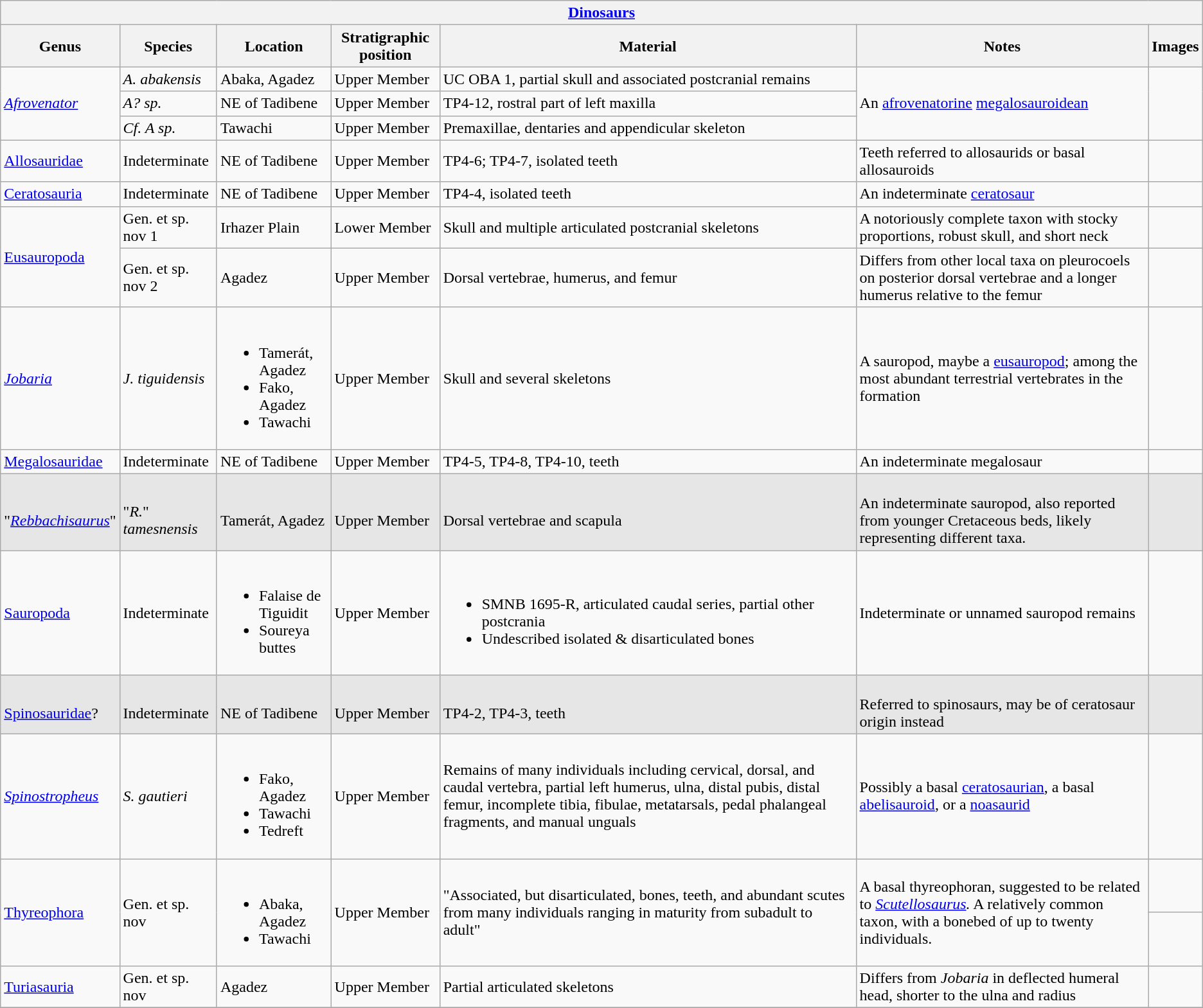<table class="wikitable" align="center">
<tr>
<th colspan="7" align="center"><strong><a href='#'>Dinosaurs</a></strong></th>
</tr>
<tr>
<th>Genus</th>
<th>Species</th>
<th>Location</th>
<th>Stratigraphic position</th>
<th>Material</th>
<th>Notes</th>
<th>Images</th>
</tr>
<tr>
<td rowspan="3"><em><a href='#'>Afrovenator</a></em></td>
<td><em>A. abakensis</em></td>
<td>Abaka, Agadez</td>
<td>Upper Member</td>
<td>UC OBA 1, partial skull and associated postcranial remains</td>
<td rowspan="3">An <a href='#'>afrovenatorine</a> <a href='#'>megalosauroidean</a></td>
<td rowspan="3"></td>
</tr>
<tr>
<td><em>A? sp.</em></td>
<td>NE of Tadibene</td>
<td>Upper Member</td>
<td>TP4-12, rostral part of left maxilla</td>
</tr>
<tr>
<td><em>Cf. A sp.</em></td>
<td>Tawachi</td>
<td>Upper Member</td>
<td>Premaxillae, dentaries and appendicular skeleton</td>
</tr>
<tr>
<td><a href='#'>Allosauridae</a></td>
<td>Indeterminate</td>
<td>NE of Tadibene</td>
<td>Upper Member</td>
<td>TP4-6; TP4-7, isolated teeth</td>
<td>Teeth referred to allosaurids or basal allosauroids</td>
<td></td>
</tr>
<tr>
<td><a href='#'>Ceratosauria</a></td>
<td>Indeterminate</td>
<td>NE of Tadibene</td>
<td>Upper Member</td>
<td>TP4-4, isolated teeth</td>
<td>An indeterminate <a href='#'>ceratosaur</a></td>
<td></td>
</tr>
<tr>
<td rowspan="2"><a href='#'>Eusauropoda</a></td>
<td>Gen. et sp. nov 1</td>
<td>Irhazer Plain</td>
<td>Lower Member</td>
<td>Skull and multiple articulated postcranial skeletons</td>
<td>A notoriously complete taxon with stocky proportions, robust skull, and short neck</td>
<td></td>
</tr>
<tr>
<td>Gen. et sp. nov 2</td>
<td>Agadez</td>
<td>Upper Member</td>
<td>Dorsal vertebrae, humerus, and femur</td>
<td>Differs from other local taxa on pleurocoels on posterior dorsal vertebrae and a longer humerus relative to the femur</td>
<td></td>
</tr>
<tr>
<td><em><a href='#'>Jobaria</a></em></td>
<td><em>J. tiguidensis</em></td>
<td><br><ul><li>Tamerát, Agadez</li><li>Fako, Agadez</li><li>Tawachi</li></ul></td>
<td>Upper Member</td>
<td>Skull and several skeletons</td>
<td>A sauropod, maybe a <a href='#'>eusauropod</a>; among the most abundant terrestrial vertebrates in the formation</td>
<td></td>
</tr>
<tr>
<td><a href='#'>Megalosauridae</a></td>
<td>Indeterminate</td>
<td>NE of Tadibene</td>
<td>Upper Member</td>
<td>TP4-5, TP4-8, TP4-10, teeth</td>
<td>An indeterminate megalosaur</td>
<td></td>
</tr>
<tr>
<td style="background:#E6E6E6;"><br>"<em><a href='#'>Rebbachisaurus</a></em>"</td>
<td style="background:#E6E6E6;"><br>"<em>R.</em>" <em>tamesnensis</em></td>
<td style="background:#E6E6E6;"><br>Tamerát, Agadez</td>
<td style="background:#E6E6E6;"><br>Upper Member</td>
<td style="background:#E6E6E6;"><br>Dorsal vertebrae and scapula</td>
<td style="background:#E6E6E6;"><br>An indeterminate sauropod, also reported from younger Cretaceous beds, likely representing different taxa.</td>
<td style="background:#E6E6E6;"></td>
</tr>
<tr>
<td><a href='#'>Sauropoda</a></td>
<td>Indeterminate</td>
<td><br><ul><li>Falaise de Tiguidit</li><li>Soureya buttes</li></ul></td>
<td>Upper Member</td>
<td><br><ul><li>SMNB 1695-R, articulated caudal series, partial other postcrania</li><li>Undescribed isolated & disarticulated bones</li></ul></td>
<td>Indeterminate or unnamed sauropod remains</td>
<td></td>
</tr>
<tr>
<td style="background:#E6E6E6;"><br><a href='#'>Spinosauridae</a>?</td>
<td style="background:#E6E6E6;"><br>Indeterminate</td>
<td style="background:#E6E6E6;"><br>NE of Tadibene</td>
<td style="background:#E6E6E6;"><br>Upper Member</td>
<td style="background:#E6E6E6;"><br>TP4-2, TP4-3, teeth</td>
<td style="background:#E6E6E6;"><br>Referred to spinosaurs, may be of ceratosaur origin instead</td>
<td style="background:#E6E6E6;"></td>
</tr>
<tr>
<td><em><a href='#'>Spinostropheus</a></em></td>
<td><em>S. gautieri</em></td>
<td><br><ul><li>Fako, Agadez</li><li>Tawachi</li><li>Tedreft</li></ul></td>
<td>Upper Member</td>
<td>Remains of many individuals including cervical, dorsal, and caudal vertebra, partial left humerus, ulna, distal pubis, distal femur, incomplete tibia, fibulae, metatarsals, pedal phalangeal fragments, and manual unguals</td>
<td>Possibly a basal <a href='#'>ceratosaurian</a>, a basal <a href='#'>abelisauroid</a>, or a <a href='#'>noasaurid</a></td>
<td></td>
</tr>
<tr>
<td rowspan="2"><a href='#'>Thyreophora</a></td>
<td rowspan="2">Gen. et sp. nov</td>
<td rowspan="2"><br><ul><li>Abaka, Agadez</li><li>Tawachi</li></ul></td>
<td rowspan="2">Upper Member</td>
<td rowspan="2">"Associated, but disarticulated, bones, teeth, and abundant scutes from many individuals ranging in maturity from subadult to adult"</td>
<td rowspan="2">A basal thyreophoran, suggested to be related to <em><a href='#'>Scutellosaurus</a>.</em> A relatively common taxon, with a bonebed of up to twenty individuals.</td>
<td></td>
</tr>
<tr>
<td></td>
</tr>
<tr>
<td><a href='#'>Turiasauria</a></td>
<td>Gen. et sp. nov</td>
<td>Agadez</td>
<td>Upper Member</td>
<td>Partial articulated skeletons</td>
<td>Differs from <em>Jobaria</em> in deflected humeral head, shorter to the ulna and radius</td>
<td></td>
</tr>
<tr>
</tr>
</table>
